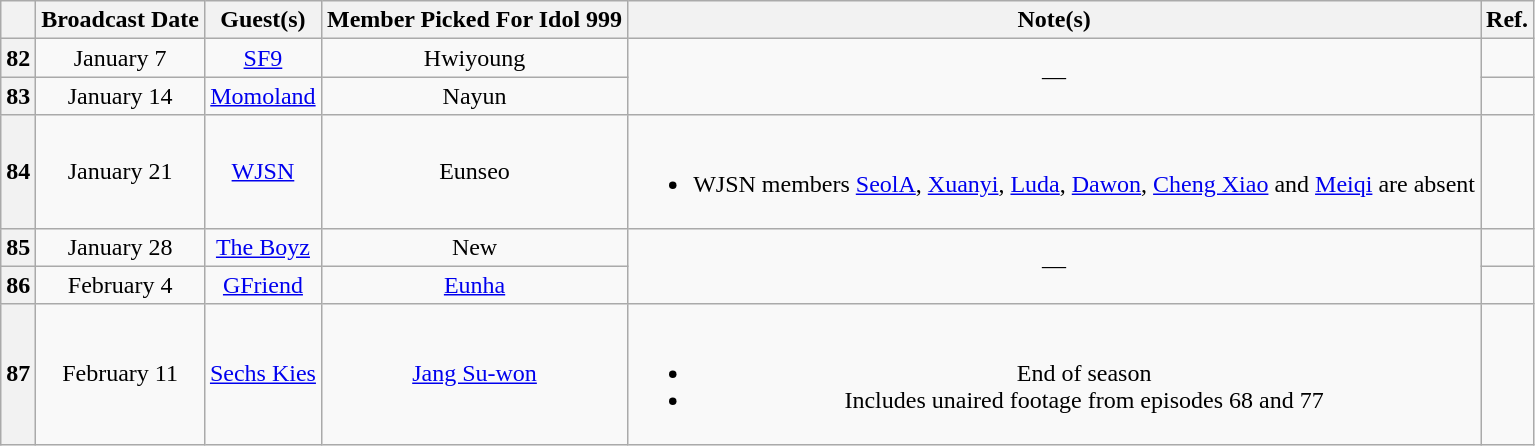<table class="wikitable" style="text-align:center;">
<tr>
<th></th>
<th>Broadcast Date</th>
<th>Guest(s)</th>
<th>Member Picked For Idol 999</th>
<th>Note(s)</th>
<th>Ref.</th>
</tr>
<tr>
<th>82</th>
<td>January 7</td>
<td><a href='#'>SF9</a></td>
<td>Hwiyoung</td>
<td rowspan="2">—</td>
<td></td>
</tr>
<tr>
<th>83</th>
<td>January 14</td>
<td><a href='#'>Momoland</a></td>
<td>Nayun</td>
<td></td>
</tr>
<tr>
<th>84</th>
<td>January 21</td>
<td><a href='#'>WJSN</a></td>
<td>Eunseo</td>
<td><br><ul><li>WJSN members <a href='#'>SeolA</a>, <a href='#'>Xuanyi</a>, <a href='#'>Luda</a>, <a href='#'>Dawon</a>, <a href='#'>Cheng Xiao</a> and <a href='#'>Meiqi</a> are absent</li></ul></td>
<td></td>
</tr>
<tr>
<th>85</th>
<td>January 28</td>
<td><a href='#'>The Boyz</a></td>
<td>New</td>
<td rowspan="2">—</td>
<td></td>
</tr>
<tr>
<th>86</th>
<td>February 4</td>
<td><a href='#'>GFriend</a></td>
<td><a href='#'>Eunha</a></td>
<td></td>
</tr>
<tr>
<th>87</th>
<td>February 11</td>
<td><a href='#'>Sechs Kies</a></td>
<td><a href='#'>Jang Su-won</a></td>
<td><br><ul><li>End of season</li><li>Includes unaired footage from episodes 68 and 77</li></ul></td>
<td></td>
</tr>
</table>
